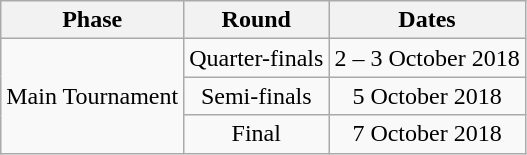<table class="wikitable" style="text-align:center">
<tr>
<th>Phase</th>
<th>Round</th>
<th>Dates</th>
</tr>
<tr>
<td rowspan=3>Main Tournament</td>
<td>Quarter-finals</td>
<td>2 – 3 October 2018</td>
</tr>
<tr>
<td>Semi-finals</td>
<td>5 October 2018</td>
</tr>
<tr>
<td>Final</td>
<td>7 October 2018</td>
</tr>
</table>
